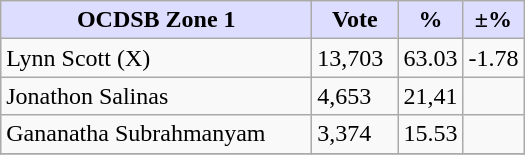<table class="wikitable">
<tr>
<th style="background:#DDDDFF" width="200px">OCDSB Zone 1</th>
<th style="background:#DDDDFF" width="50px">Vote</th>
<th style="background:#DDDDFF" width="30px">%</th>
<th style="background:#DDDDFF" width="30px">±%</th>
</tr>
<tr>
<td>Lynn Scott (X)</td>
<td>13,703</td>
<td>63.03</td>
<td>-1.78</td>
</tr>
<tr>
<td>Jonathon Salinas</td>
<td>4,653</td>
<td>21,41</td>
<td></td>
</tr>
<tr>
<td>Gananatha Subrahmanyam</td>
<td>3,374</td>
<td>15.53</td>
<td></td>
</tr>
<tr>
</tr>
</table>
